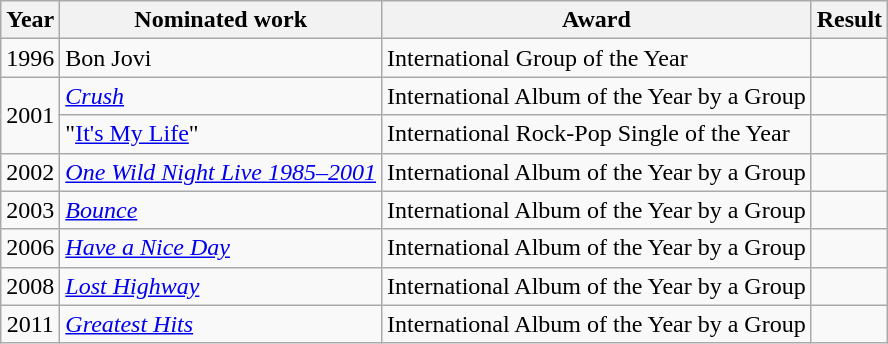<table class="wikitable">
<tr>
<th>Year</th>
<th>Nominated work</th>
<th>Award</th>
<th>Result</th>
</tr>
<tr>
<td style="text-align:center;">1996</td>
<td>Bon Jovi</td>
<td>International Group of the Year</td>
<td></td>
</tr>
<tr>
<td style="text-align:center;" rowspan="2">2001</td>
<td><em><a href='#'>Crush</a></em></td>
<td>International Album of the Year by a Group</td>
<td></td>
</tr>
<tr>
<td>"<a href='#'>It's My Life</a>"</td>
<td>International Rock-Pop Single of the Year</td>
<td></td>
</tr>
<tr>
<td style="text-align:center;">2002</td>
<td><em><a href='#'>One Wild Night Live 1985–2001</a></em></td>
<td>International Album of the Year by a Group</td>
<td></td>
</tr>
<tr>
<td style="text-align:center;">2003</td>
<td><em><a href='#'>Bounce</a></em></td>
<td>International Album of the Year by a Group</td>
<td></td>
</tr>
<tr>
<td style="text-align:center;">2006</td>
<td><em><a href='#'>Have a Nice Day</a></em></td>
<td>International Album of the Year by a Group</td>
<td></td>
</tr>
<tr>
<td style="text-align:center;">2008</td>
<td><em><a href='#'>Lost Highway</a></em></td>
<td>International Album of the Year by a Group</td>
<td></td>
</tr>
<tr>
<td style="text-align:center;">2011</td>
<td><em><a href='#'>Greatest Hits</a></em></td>
<td>International Album of the Year by a Group</td>
<td></td>
</tr>
</table>
